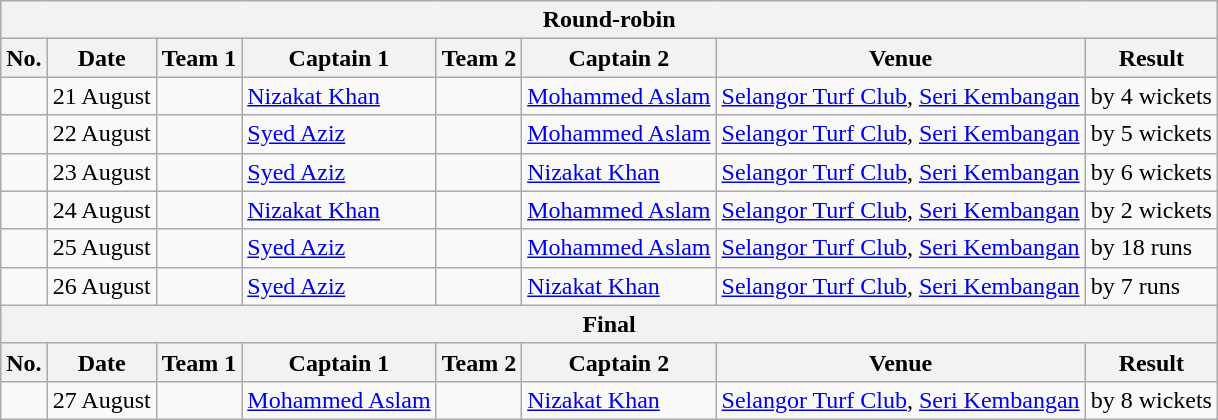<table class="wikitable">
<tr>
<th colspan="9">Round-robin</th>
</tr>
<tr>
<th>No.</th>
<th>Date</th>
<th>Team 1</th>
<th>Captain 1</th>
<th>Team 2</th>
<th>Captain 2</th>
<th>Venue</th>
<th>Result</th>
</tr>
<tr>
<td></td>
<td>21 August</td>
<td></td>
<td><a href='#'>Nizakat Khan</a></td>
<td></td>
<td><a href='#'>Mohammed Aslam</a></td>
<td><a href='#'>Selangor Turf Club</a>, <a href='#'>Seri Kembangan</a></td>
<td> by 4 wickets</td>
</tr>
<tr>
<td></td>
<td>22 August</td>
<td></td>
<td><a href='#'>Syed Aziz</a></td>
<td></td>
<td><a href='#'>Mohammed Aslam</a></td>
<td><a href='#'>Selangor Turf Club</a>, <a href='#'>Seri Kembangan</a></td>
<td> by 5 wickets</td>
</tr>
<tr>
<td></td>
<td>23 August</td>
<td></td>
<td><a href='#'>Syed Aziz</a></td>
<td></td>
<td><a href='#'>Nizakat Khan</a></td>
<td><a href='#'>Selangor Turf Club</a>, <a href='#'>Seri Kembangan</a></td>
<td> by 6 wickets</td>
</tr>
<tr>
<td></td>
<td>24 August</td>
<td></td>
<td><a href='#'>Nizakat Khan</a></td>
<td></td>
<td><a href='#'>Mohammed Aslam</a></td>
<td><a href='#'>Selangor Turf Club</a>, <a href='#'>Seri Kembangan</a></td>
<td> by 2 wickets</td>
</tr>
<tr>
<td></td>
<td>25 August</td>
<td></td>
<td><a href='#'>Syed Aziz</a></td>
<td></td>
<td><a href='#'>Mohammed Aslam</a></td>
<td><a href='#'>Selangor Turf Club</a>, <a href='#'>Seri Kembangan</a></td>
<td> by 18 runs</td>
</tr>
<tr>
<td></td>
<td>26 August</td>
<td></td>
<td><a href='#'>Syed Aziz</a></td>
<td></td>
<td><a href='#'>Nizakat Khan</a></td>
<td><a href='#'>Selangor Turf Club</a>, <a href='#'>Seri Kembangan</a></td>
<td> by 7 runs</td>
</tr>
<tr>
<th colspan="8">Final</th>
</tr>
<tr>
<th>No.</th>
<th>Date</th>
<th>Team 1</th>
<th>Captain 1</th>
<th>Team 2</th>
<th>Captain 2</th>
<th>Venue</th>
<th>Result</th>
</tr>
<tr>
<td></td>
<td>27 August</td>
<td></td>
<td><a href='#'>Mohammed Aslam</a></td>
<td></td>
<td><a href='#'>Nizakat Khan</a></td>
<td><a href='#'>Selangor Turf Club</a>, <a href='#'>Seri Kembangan</a></td>
<td> by 8 wickets</td>
</tr>
</table>
